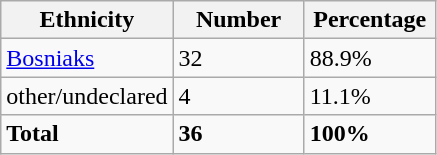<table class="wikitable">
<tr>
<th width="100px">Ethnicity</th>
<th width="80px">Number</th>
<th width="80px">Percentage</th>
</tr>
<tr>
<td><a href='#'>Bosniaks</a></td>
<td>32</td>
<td>88.9%</td>
</tr>
<tr>
<td>other/undeclared</td>
<td>4</td>
<td>11.1%</td>
</tr>
<tr>
<td><strong>Total</strong></td>
<td><strong>36</strong></td>
<td><strong>100%</strong></td>
</tr>
</table>
